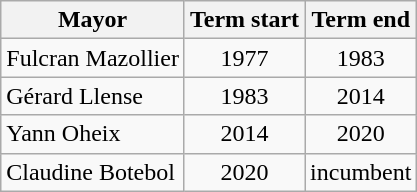<table class="wikitable">
<tr>
<th>Mayor</th>
<th>Term start</th>
<th>Term end</th>
</tr>
<tr>
<td>Fulcran Mazollier</td>
<td align=center>1977</td>
<td align=center>1983</td>
</tr>
<tr>
<td>Gérard Llense</td>
<td align=center>1983</td>
<td align=center>2014</td>
</tr>
<tr>
<td>Yann Oheix</td>
<td align=center>2014</td>
<td align=center>2020</td>
</tr>
<tr>
<td>Claudine Botebol</td>
<td align=center>2020</td>
<td align=center>incumbent</td>
</tr>
</table>
